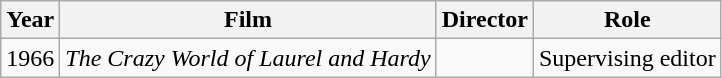<table class="wikitable">
<tr>
<th>Year</th>
<th>Film</th>
<th>Director</th>
<th>Role</th>
</tr>
<tr>
<td>1966</td>
<td><em>The Crazy World of Laurel and Hardy</em></td>
<td></td>
<td>Supervising editor</td>
</tr>
</table>
